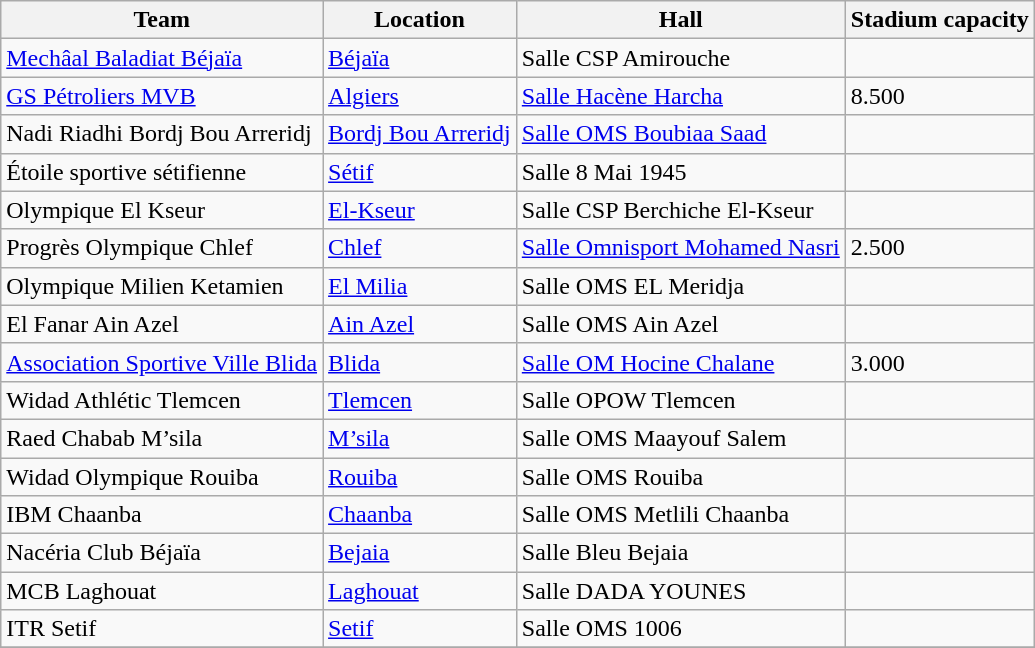<table class="wikitable sortable" style="text-align: left;">
<tr>
<th>Team</th>
<th>Location</th>
<th>Hall</th>
<th>Stadium capacity</th>
</tr>
<tr>
<td><a href='#'>Mechâal Baladiat Béjaïa</a></td>
<td><a href='#'>Béjaïa</a></td>
<td>Salle CSP Amirouche</td>
<td></td>
</tr>
<tr>
<td><a href='#'>GS Pétroliers MVB</a></td>
<td><a href='#'>Algiers</a></td>
<td><a href='#'>Salle Hacène Harcha</a></td>
<td>8.500</td>
</tr>
<tr>
<td>Nadi Riadhi Bordj Bou Arreridj</td>
<td><a href='#'>Bordj Bou Arreridj</a></td>
<td><a href='#'>Salle OMS Boubiaa Saad</a></td>
<td></td>
</tr>
<tr>
<td>Étoile sportive sétifienne</td>
<td><a href='#'>Sétif</a></td>
<td>Salle 8 Mai 1945</td>
<td></td>
</tr>
<tr>
<td>Olympique El Kseur</td>
<td><a href='#'>El-Kseur</a></td>
<td>Salle CSP Berchiche El-Kseur</td>
<td></td>
</tr>
<tr>
<td>Progrès Olympique Chlef</td>
<td><a href='#'>Chlef</a></td>
<td><a href='#'>Salle Omnisport Mohamed Nasri</a></td>
<td>2.500</td>
</tr>
<tr>
<td>Olympique Milien Ketamien</td>
<td><a href='#'>El Milia</a></td>
<td>Salle OMS EL Meridja</td>
<td></td>
</tr>
<tr>
<td>El Fanar Ain Azel</td>
<td><a href='#'>Ain Azel</a></td>
<td>Salle OMS Ain Azel</td>
<td></td>
</tr>
<tr>
<td><a href='#'>Association Sportive Ville Blida</a></td>
<td><a href='#'>Blida</a></td>
<td><a href='#'>Salle OM Hocine Chalane</a></td>
<td>3.000</td>
</tr>
<tr>
<td>Widad Athlétic Tlemcen</td>
<td><a href='#'>Tlemcen</a></td>
<td>Salle OPOW Tlemcen</td>
<td></td>
</tr>
<tr>
<td>Raed Chabab M’sila</td>
<td><a href='#'>M’sila</a></td>
<td>Salle OMS Maayouf Salem</td>
<td></td>
</tr>
<tr>
<td>Widad Olympique Rouiba</td>
<td><a href='#'>Rouiba</a></td>
<td>Salle OMS Rouiba</td>
<td></td>
</tr>
<tr>
<td>IBM Chaanba</td>
<td><a href='#'>Chaanba</a></td>
<td>Salle OMS Metlili Chaanba</td>
<td></td>
</tr>
<tr>
<td>Nacéria Club Béjaïa</td>
<td><a href='#'>Bejaia</a></td>
<td>Salle Bleu Bejaia</td>
<td></td>
</tr>
<tr>
<td>MCB Laghouat</td>
<td><a href='#'>Laghouat</a></td>
<td>Salle DADA YOUNES</td>
<td></td>
</tr>
<tr>
<td>ITR Setif</td>
<td><a href='#'>Setif</a></td>
<td>Salle OMS 1006</td>
<td></td>
</tr>
<tr>
</tr>
</table>
